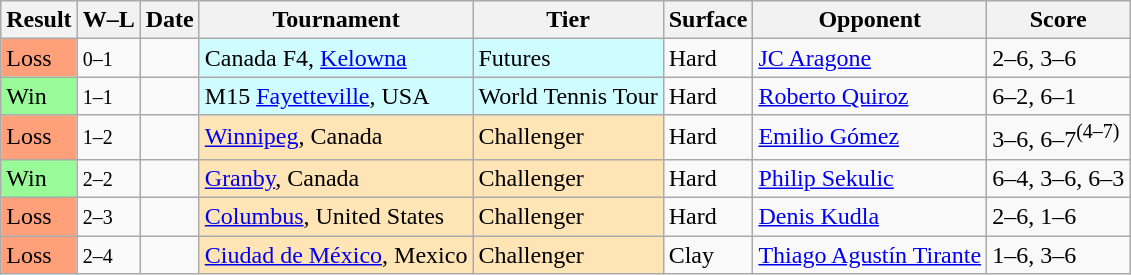<table class="sortable wikitable">
<tr>
<th>Result</th>
<th class="unsortable">W–L</th>
<th>Date</th>
<th>Tournament</th>
<th>Tier</th>
<th>Surface</th>
<th>Opponent</th>
<th class="unsortable">Score</th>
</tr>
<tr>
<td bgcolor=FFA07A>Loss</td>
<td><small>0–1</small></td>
<td></td>
<td style="background:#cffcff;">Canada F4, <a href='#'>Kelowna</a></td>
<td style="background:#cffcff;">Futures</td>
<td>Hard</td>
<td> <a href='#'>JC Aragone</a></td>
<td>2–6, 3–6</td>
</tr>
<tr>
<td bgcolor=98FB98>Win</td>
<td><small>1–1</small></td>
<td></td>
<td style="background:#cffcff;">M15 <a href='#'>Fayetteville</a>, USA</td>
<td style="background:#cffcff;">World Tennis Tour</td>
<td>Hard</td>
<td> <a href='#'>Roberto Quiroz</a></td>
<td>6–2, 6–1</td>
</tr>
<tr>
<td bgcolor=FFA07A>Loss</td>
<td><small>1–2</small></td>
<td><a href='#'></a></td>
<td style="background:moccasin;"><a href='#'>Winnipeg</a>, Canada</td>
<td style="background:moccasin;">Challenger</td>
<td>Hard</td>
<td> <a href='#'>Emilio Gómez</a></td>
<td>3–6, 6–7<sup>(4–7)</sup></td>
</tr>
<tr>
<td bgcolor=#98fb98>Win</td>
<td><small>2–2</small></td>
<td><a href='#'></a></td>
<td bgcolor=moccasin><a href='#'>Granby</a>, Canada</td>
<td bgcolor=moccasin>Challenger</td>
<td>Hard</td>
<td> <a href='#'>Philip Sekulic</a></td>
<td>6–4, 3–6, 6–3</td>
</tr>
<tr>
<td bgcolor=FFA07A>Loss</td>
<td><small>2–3</small></td>
<td><a href='#'></a></td>
<td style="background:moccasin;"><a href='#'>Columbus</a>, United States</td>
<td style="background:moccasin;">Challenger</td>
<td>Hard</td>
<td> <a href='#'>Denis Kudla</a></td>
<td>2–6, 1–6</td>
</tr>
<tr>
<td bgcolor=FFA07A>Loss</td>
<td><small>2–4</small></td>
<td><a href='#'></a></td>
<td style="background:moccasin;"><a href='#'>Ciudad de México</a>, Mexico</td>
<td style="background:moccasin;">Challenger</td>
<td>Clay</td>
<td> <a href='#'>Thiago Agustín Tirante</a></td>
<td>1–6, 3–6</td>
</tr>
</table>
